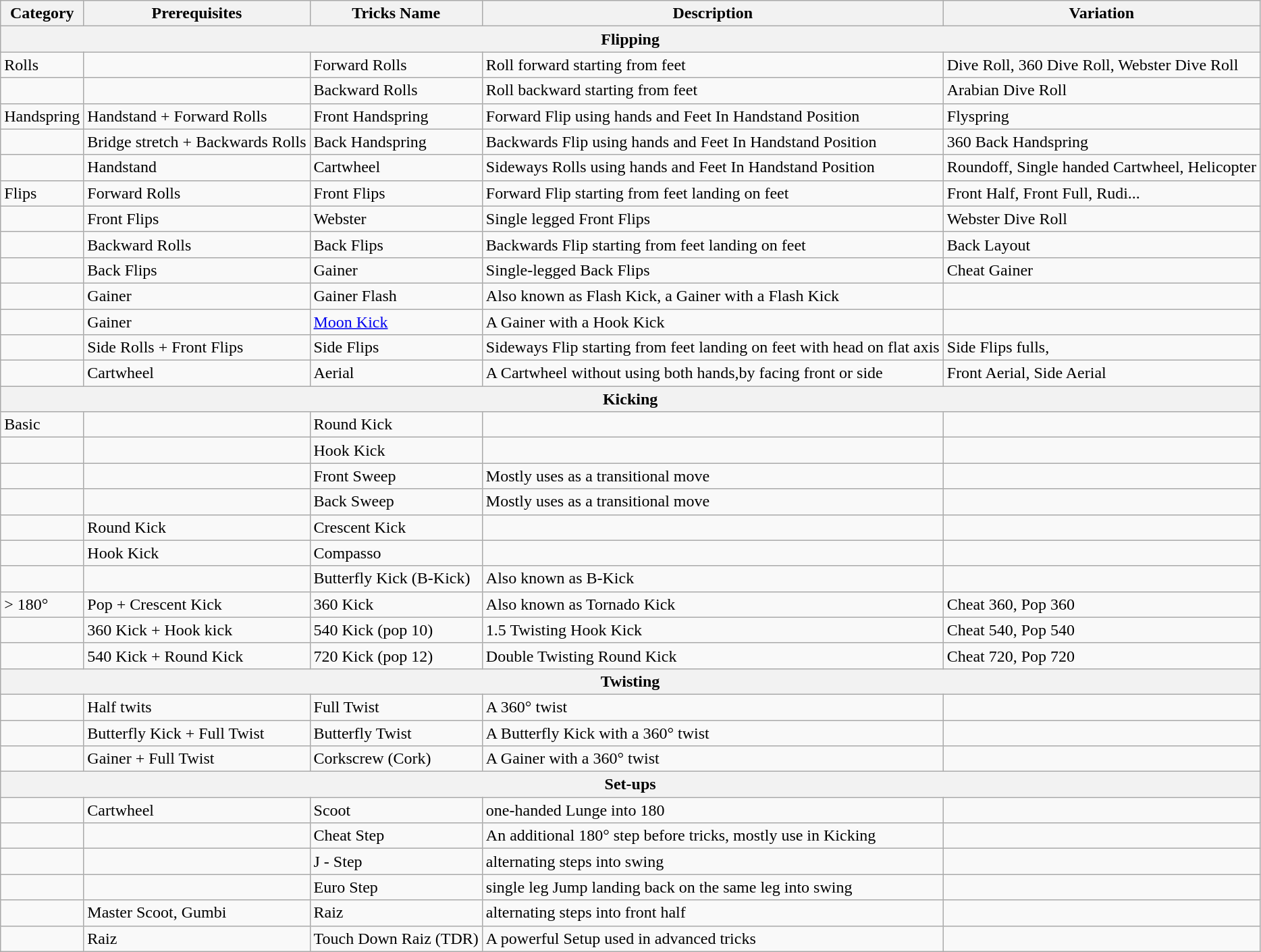<table class="wikitable mw-collapsible">
<tr>
<th>Category</th>
<th>Prerequisites</th>
<th>Tricks Name</th>
<th>Description</th>
<th>Variation</th>
</tr>
<tr>
<th colspan="5">Flipping</th>
</tr>
<tr>
<td>Rolls</td>
<td></td>
<td>Forward Rolls</td>
<td>Roll forward starting from feet</td>
<td>Dive Roll, 360 Dive Roll, Webster Dive Roll</td>
</tr>
<tr>
<td></td>
<td></td>
<td>Backward Rolls</td>
<td>Roll backward starting from feet</td>
<td>Arabian Dive Roll</td>
</tr>
<tr>
<td>Handspring</td>
<td>Handstand + Forward Rolls</td>
<td>Front Handspring</td>
<td>Forward Flip using hands and Feet In Handstand Position</td>
<td>Flyspring</td>
</tr>
<tr>
<td></td>
<td>Bridge stretch + Backwards Rolls</td>
<td>Back Handspring</td>
<td>Backwards Flip using hands and Feet In Handstand Position</td>
<td>360 Back Handspring</td>
</tr>
<tr>
<td></td>
<td>Handstand</td>
<td>Cartwheel</td>
<td>Sideways Rolls using hands and Feet In Handstand Position</td>
<td>Roundoff, Single handed Cartwheel, Helicopter</td>
</tr>
<tr>
<td>Flips</td>
<td>Forward Rolls</td>
<td>Front Flips</td>
<td>Forward Flip starting from feet landing on feet</td>
<td>Front Half, Front Full, Rudi...</td>
</tr>
<tr>
<td></td>
<td>Front Flips</td>
<td>Webster</td>
<td>Single legged Front Flips</td>
<td>Webster Dive Roll</td>
</tr>
<tr>
<td></td>
<td>Backward Rolls</td>
<td>Back Flips</td>
<td>Backwards Flip starting from feet landing on feet</td>
<td>Back Layout</td>
</tr>
<tr>
<td></td>
<td>Back Flips</td>
<td>Gainer</td>
<td>Single-legged Back Flips</td>
<td>Cheat Gainer</td>
</tr>
<tr>
<td></td>
<td>Gainer</td>
<td>Gainer Flash</td>
<td>Also known as Flash Kick, a Gainer with a Flash Kick</td>
<td></td>
</tr>
<tr>
<td></td>
<td>Gainer</td>
<td><a href='#'>Moon Kick</a></td>
<td>A Gainer with a Hook Kick</td>
<td></td>
</tr>
<tr>
<td></td>
<td>Side Rolls + Front Flips</td>
<td>Side Flips</td>
<td>Sideways Flip starting from feet landing on feet with head on flat axis</td>
<td>Side Flips fulls,</td>
</tr>
<tr>
<td></td>
<td>Cartwheel</td>
<td>Aerial</td>
<td>A Cartwheel without using both hands,by facing front or side</td>
<td>Front Aerial, Side Aerial</td>
</tr>
<tr>
<th colspan="5"><strong>Kicking</strong></th>
</tr>
<tr>
<td>Basic</td>
<td></td>
<td>Round Kick</td>
<td></td>
<td></td>
</tr>
<tr>
<td></td>
<td></td>
<td>Hook Kick</td>
<td></td>
<td></td>
</tr>
<tr>
<td></td>
<td></td>
<td>Front Sweep</td>
<td>Mostly uses as a transitional move</td>
<td></td>
</tr>
<tr>
<td></td>
<td></td>
<td>Back Sweep</td>
<td>Mostly uses as a transitional move</td>
<td></td>
</tr>
<tr>
<td></td>
<td>Round Kick</td>
<td>Crescent Kick</td>
<td></td>
<td></td>
</tr>
<tr>
<td></td>
<td>Hook Kick</td>
<td>Compasso</td>
<td></td>
<td></td>
</tr>
<tr>
<td></td>
<td></td>
<td>Butterfly Kick (B-Kick)</td>
<td>Also known as B-Kick</td>
<td></td>
</tr>
<tr>
<td>> 180°</td>
<td>Pop + Crescent Kick</td>
<td>360 Kick</td>
<td>Also known as Tornado Kick</td>
<td>Cheat 360, Pop 360</td>
</tr>
<tr>
<td></td>
<td>360 Kick + Hook kick</td>
<td>540 Kick (pop 10)</td>
<td>1.5 Twisting Hook Kick</td>
<td>Cheat 540, Pop 540</td>
</tr>
<tr>
<td></td>
<td>540 Kick + Round Kick</td>
<td>720 Kick (pop 12)</td>
<td>Double Twisting Round Kick</td>
<td>Cheat 720, Pop 720</td>
</tr>
<tr>
<th colspan="5">Twisting</th>
</tr>
<tr>
<td></td>
<td>Half twits</td>
<td>Full Twist</td>
<td>A 360° twist</td>
<td></td>
</tr>
<tr>
<td></td>
<td>Butterfly Kick + Full Twist</td>
<td>Butterfly Twist</td>
<td>A Butterfly Kick with a 360° twist</td>
<td></td>
</tr>
<tr>
<td></td>
<td>Gainer + Full Twist</td>
<td>Corkscrew (Cork)</td>
<td>A Gainer with a 360° twist</td>
<td></td>
</tr>
<tr>
<th colspan="5">Set-ups</th>
</tr>
<tr>
<td></td>
<td>Cartwheel</td>
<td>Scoot</td>
<td>one-handed Lunge into 180</td>
<td></td>
</tr>
<tr>
<td></td>
<td></td>
<td>Cheat Step</td>
<td>An additional 180° step before tricks, mostly use in Kicking</td>
<td></td>
</tr>
<tr>
<td></td>
<td></td>
<td>J - Step</td>
<td>alternating steps into swing</td>
<td></td>
</tr>
<tr>
<td></td>
<td></td>
<td>Euro Step</td>
<td>single leg Jump landing back on the same leg into swing</td>
<td></td>
</tr>
<tr>
<td></td>
<td>Master Scoot, Gumbi</td>
<td>Raiz</td>
<td>alternating steps into front half</td>
<td></td>
</tr>
<tr>
<td></td>
<td>Raiz</td>
<td>Touch Down Raiz (TDR)</td>
<td>A powerful Setup used in advanced tricks</td>
<td></td>
</tr>
</table>
